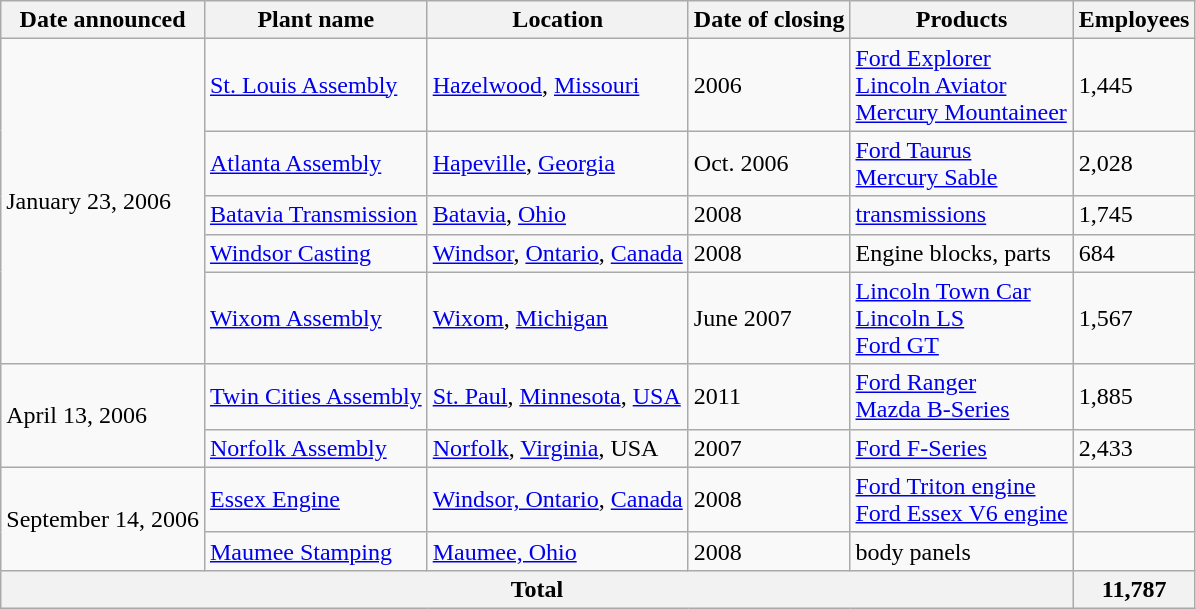<table class=wikitable>
<tr>
<th>Date announced</th>
<th>Plant name</th>
<th>Location</th>
<th>Date of closing</th>
<th>Products</th>
<th>Employees</th>
</tr>
<tr>
<td rowspan=5>January 23, 2006</td>
<td><a href='#'>St. Louis Assembly</a></td>
<td><a href='#'>Hazelwood</a>, <a href='#'>Missouri</a></td>
<td>2006</td>
<td><a href='#'>Ford Explorer</a><br><a href='#'>Lincoln Aviator</a><br><a href='#'>Mercury Mountaineer</a></td>
<td>1,445</td>
</tr>
<tr>
<td><a href='#'>Atlanta Assembly</a></td>
<td><a href='#'>Hapeville</a>, <a href='#'>Georgia</a></td>
<td>Oct. 2006</td>
<td><a href='#'>Ford Taurus</a><br><a href='#'>Mercury Sable</a></td>
<td>2,028</td>
</tr>
<tr>
<td><a href='#'>Batavia Transmission</a></td>
<td><a href='#'>Batavia</a>, <a href='#'>Ohio</a></td>
<td>2008</td>
<td><a href='#'>transmissions</a></td>
<td>1,745</td>
</tr>
<tr>
<td><a href='#'>Windsor Casting</a></td>
<td><a href='#'>Windsor</a>, <a href='#'>Ontario</a>, <a href='#'>Canada</a></td>
<td>2008</td>
<td>Engine blocks, parts</td>
<td>684</td>
</tr>
<tr>
<td><a href='#'>Wixom Assembly</a></td>
<td><a href='#'>Wixom</a>, <a href='#'>Michigan</a></td>
<td>June 2007</td>
<td><a href='#'>Lincoln Town Car</a><br><a href='#'>Lincoln LS</a><br><a href='#'>Ford GT</a></td>
<td>1,567</td>
</tr>
<tr>
<td rowspan=2>April 13, 2006</td>
<td><a href='#'>Twin Cities Assembly</a></td>
<td><a href='#'>St. Paul</a>, <a href='#'>Minnesota</a>, <a href='#'>USA</a></td>
<td>2011</td>
<td><a href='#'>Ford Ranger</a><br><a href='#'>Mazda B-Series</a></td>
<td>1,885</td>
</tr>
<tr>
<td><a href='#'>Norfolk Assembly</a></td>
<td><a href='#'>Norfolk</a>, <a href='#'>Virginia</a>, USA</td>
<td>2007</td>
<td><a href='#'>Ford F-Series</a></td>
<td>2,433</td>
</tr>
<tr>
<td rowspan=2>September 14, 2006</td>
<td><a href='#'>Essex Engine</a></td>
<td><a href='#'>Windsor, Ontario</a>, <a href='#'>Canada</a></td>
<td>2008</td>
<td><a href='#'>Ford Triton engine</a><br><a href='#'>Ford Essex V6 engine</a></td>
<td></td>
</tr>
<tr>
<td><a href='#'>Maumee Stamping</a></td>
<td><a href='#'>Maumee, Ohio</a></td>
<td>2008</td>
<td>body panels</td>
<td></td>
</tr>
<tr>
<th colspan=5>Total</th>
<th>11,787</th>
</tr>
</table>
